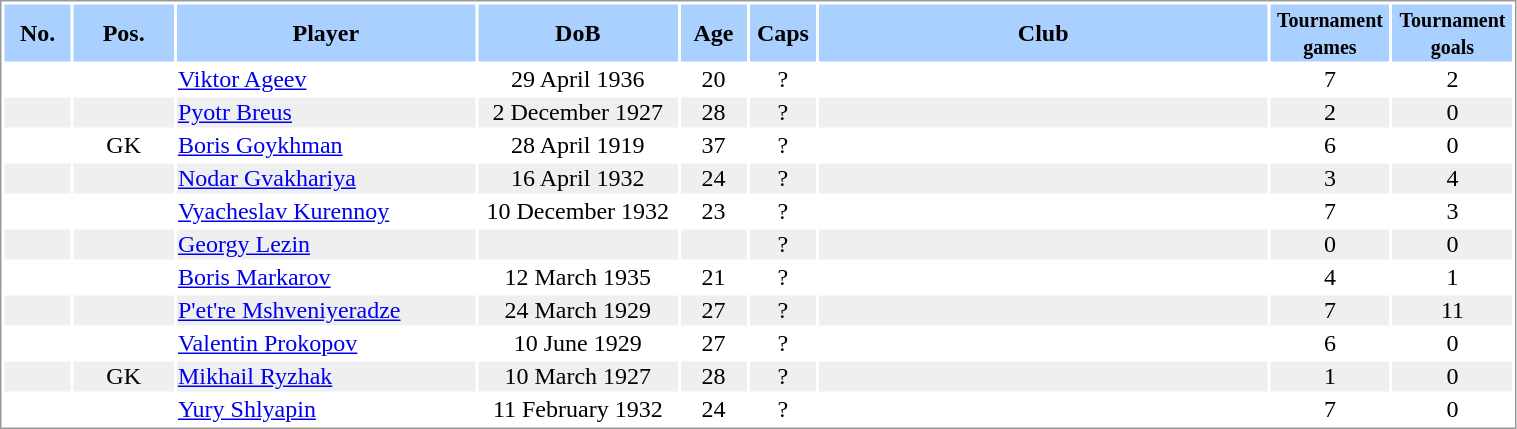<table border="0" width="80%" style="border: 1px solid #999; background-color:#FFFFFF; text-align:center">
<tr align="center" bgcolor="#AAD0FF">
<th width=4%>No.</th>
<th width=6%>Pos.</th>
<th width=18%>Player</th>
<th width=12%>DoB</th>
<th width=4%>Age</th>
<th width=4%>Caps</th>
<th width=27%>Club</th>
<th width=6%><small>Tournament<br>games</small></th>
<th width=6%><small>Tournament<br>goals</small></th>
</tr>
<tr>
<td></td>
<td></td>
<td align="left"><a href='#'>Viktor Ageev</a></td>
<td>29 April 1936</td>
<td>20</td>
<td>?</td>
<td align="left"></td>
<td>7</td>
<td>2</td>
</tr>
<tr bgcolor="#EFEFEF">
<td></td>
<td></td>
<td align="left"><a href='#'>Pyotr Breus</a></td>
<td>2 December 1927</td>
<td>28</td>
<td>?</td>
<td align="left"></td>
<td>2</td>
<td>0</td>
</tr>
<tr>
<td></td>
<td>GK</td>
<td align="left"><a href='#'>Boris Goykhman</a></td>
<td>28 April 1919</td>
<td>37</td>
<td>?</td>
<td align="left"></td>
<td>6</td>
<td>0</td>
</tr>
<tr bgcolor="#EFEFEF">
<td></td>
<td></td>
<td align="left"><a href='#'>Nodar Gvakhariya</a></td>
<td>16 April 1932</td>
<td>24</td>
<td>?</td>
<td align="left"></td>
<td>3</td>
<td>4</td>
</tr>
<tr>
<td></td>
<td></td>
<td align="left"><a href='#'>Vyacheslav Kurennoy</a></td>
<td>10 December 1932</td>
<td>23</td>
<td>?</td>
<td align="left"></td>
<td>7</td>
<td>3</td>
</tr>
<tr bgcolor="#EFEFEF">
<td></td>
<td></td>
<td align="left"><a href='#'>Georgy Lezin</a></td>
<td></td>
<td></td>
<td>?</td>
<td align="left"></td>
<td>0</td>
<td>0</td>
</tr>
<tr>
<td></td>
<td></td>
<td align="left"><a href='#'>Boris Markarov</a></td>
<td>12 March 1935</td>
<td>21</td>
<td>?</td>
<td align="left"></td>
<td>4</td>
<td>1</td>
</tr>
<tr bgcolor="#EFEFEF">
<td></td>
<td></td>
<td align="left"><a href='#'>P'et're Mshveniyeradze</a></td>
<td>24 March 1929</td>
<td>27</td>
<td>?</td>
<td align="left"></td>
<td>7</td>
<td>11</td>
</tr>
<tr>
<td></td>
<td></td>
<td align="left"><a href='#'>Valentin Prokopov</a></td>
<td>10 June 1929</td>
<td>27</td>
<td>?</td>
<td align="left"></td>
<td>6</td>
<td>0</td>
</tr>
<tr bgcolor="#EFEFEF">
<td></td>
<td>GK</td>
<td align="left"><a href='#'>Mikhail Ryzhak</a></td>
<td>10 March 1927</td>
<td>28</td>
<td>?</td>
<td align="left"></td>
<td>1</td>
<td>0</td>
</tr>
<tr>
<td></td>
<td></td>
<td align="left"><a href='#'>Yury Shlyapin</a></td>
<td>11 February 1932</td>
<td>24</td>
<td>?</td>
<td align="left"></td>
<td>7</td>
<td>0</td>
</tr>
</table>
